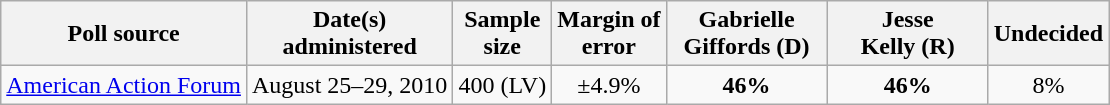<table class="wikitable">
<tr>
<th>Poll source</th>
<th>Date(s)<br>administered</th>
<th>Sample<br>size</th>
<th>Margin of <br>error</th>
<th style="width:100px;">Gabrielle<br>Giffords (D)</th>
<th style="width:100px;">Jesse<br>Kelly (R)</th>
<th>Undecided</th>
</tr>
<tr>
<td><a href='#'>American Action Forum</a></td>
<td align=center>August 25–29, 2010</td>
<td align=center>400 (LV)</td>
<td align=center>±4.9%</td>
<td align=center><strong>46%</strong></td>
<td align=center><strong>46%</strong></td>
<td align=center>8%</td>
</tr>
</table>
